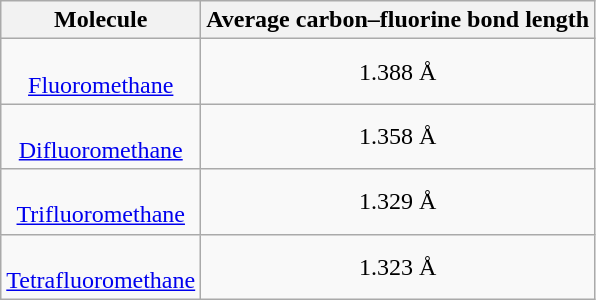<table class="wikitable">
<tr align="center">
<th>Molecule</th>
<th>Average carbon–fluorine bond length</th>
</tr>
<tr align="center">
<td><br> <a href='#'>Fluoromethane</a></td>
<td>1.388 Å</td>
</tr>
<tr align="center">
<td><br> <a href='#'>Difluoromethane</a></td>
<td>1.358 Å</td>
</tr>
<tr align="center">
<td><br> <a href='#'>Trifluoromethane</a></td>
<td>1.329 Å</td>
</tr>
<tr align="center">
<td><br> <a href='#'>Tetrafluoromethane</a></td>
<td>1.323 Å</td>
</tr>
</table>
